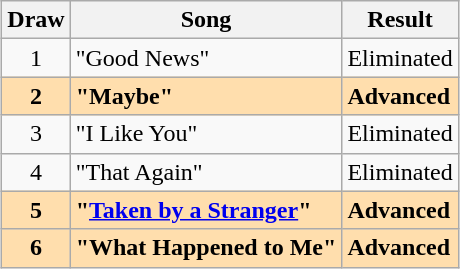<table class="sortable wikitable" style="margin: 1em auto 1em auto; text-align:center">
<tr>
<th>Draw</th>
<th>Song</th>
<th>Result</th>
</tr>
<tr>
<td>1</td>
<td align="left">"Good News"</td>
<td align="left">Eliminated</td>
</tr>
<tr style="font-weight:bold; background:navajowhite;">
<td>2</td>
<td align="left">"Maybe"</td>
<td align="left">Advanced</td>
</tr>
<tr>
<td>3</td>
<td align="left">"I Like You"</td>
<td align="left">Eliminated</td>
</tr>
<tr>
<td>4</td>
<td align="left">"That Again"</td>
<td align="left">Eliminated</td>
</tr>
<tr style="font-weight:bold; background:navajowhite;">
<td>5</td>
<td align="left">"<a href='#'>Taken by a Stranger</a>"</td>
<td align="left">Advanced</td>
</tr>
<tr style="font-weight:bold; background:navajowhite;">
<td>6</td>
<td align="left">"What Happened to Me"</td>
<td align="left">Advanced</td>
</tr>
</table>
